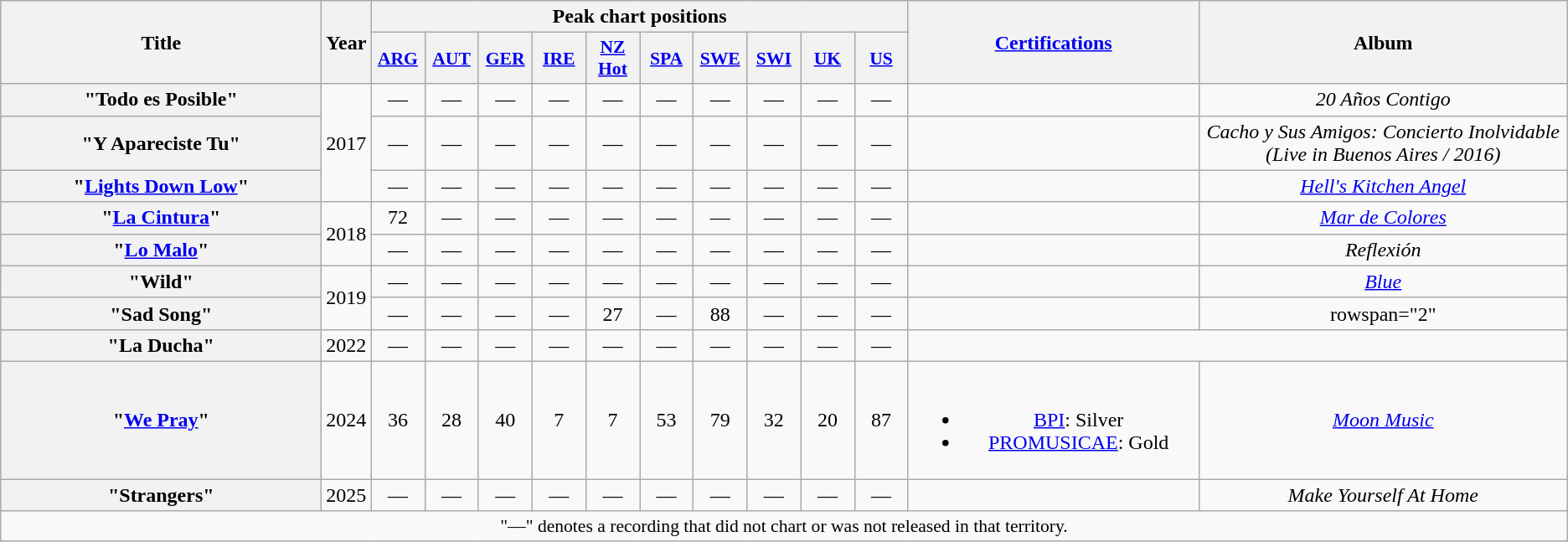<table class="wikitable plainrowheaders" style="text-align:center;">
<tr>
<th scope="col" rowspan="2" style="width:15.5em;">Title</th>
<th scope="col" rowspan="2" style="width:1em;">Year</th>
<th scope="col" colspan="10">Peak chart positions</th>
<th scope="col" rowspan="2" style="width:14em;"><a href='#'>Certifications</a></th>
<th scope="col" rowspan="2">Album</th>
</tr>
<tr>
<th scope="col" style="width:2.5em;font-size:90%;"><a href='#'>ARG</a><br></th>
<th scope="col" style="width:2.5em;font-size:90%;"><a href='#'>AUT</a><br></th>
<th scope="col" style="width:2.5em;font-size:90%;"><a href='#'>GER</a><br></th>
<th scope="col" style="width:2.5em;font-size:90%;"><a href='#'>IRE</a><br></th>
<th scope="col" style="width:2.5em;font-size:90%;"><a href='#'>NZ<br>Hot</a><br></th>
<th scope="col" style="width:2.5em;font-size:90%;"><a href='#'>SPA</a><br></th>
<th scope="col" style="width:2.5em;font-size:90%;"><a href='#'>SWE</a><br></th>
<th scope="col" style="width:2.5em;font-size:90%;"><a href='#'>SWI</a><br></th>
<th scope="col" style="width:2.5em;font-size:90%;"><a href='#'>UK</a><br></th>
<th scope="col" style="width:2.5em;font-size:90%;"><a href='#'>US</a><br></th>
</tr>
<tr>
<th scope="row">"Todo es Posible"<br></th>
<td rowspan="3">2017</td>
<td>—</td>
<td>—</td>
<td>—</td>
<td>—</td>
<td>—</td>
<td>—</td>
<td>—</td>
<td>—</td>
<td>—</td>
<td>—</td>
<td></td>
<td><em>20 Años Contigo</em></td>
</tr>
<tr>
<th scope="row">"Y Apareciste Tu" <br></th>
<td>—</td>
<td>—</td>
<td>—</td>
<td>—</td>
<td>—</td>
<td>—</td>
<td>—</td>
<td>—</td>
<td>—</td>
<td>—</td>
<td></td>
<td><em>Cacho y Sus Amigos: Concierto Inolvidable (Live in Buenos Aires / 2016)</em></td>
</tr>
<tr>
<th scope="row">"<a href='#'>Lights Down Low</a>" <br></th>
<td>—</td>
<td>—</td>
<td>—</td>
<td>—</td>
<td>—</td>
<td>—</td>
<td>—</td>
<td>—</td>
<td>—</td>
<td>—</td>
<td></td>
<td><em><a href='#'>Hell's Kitchen Angel</a></em></td>
</tr>
<tr>
<th scope="row">"<a href='#'>La Cintura</a>" <br></th>
<td rowspan="2">2018</td>
<td>72</td>
<td>—</td>
<td>—</td>
<td>—</td>
<td>—</td>
<td>—</td>
<td>—</td>
<td>—</td>
<td>—</td>
<td>—</td>
<td></td>
<td><em><a href='#'>Mar de Colores</a></em></td>
</tr>
<tr>
<th scope="row">"<a href='#'>Lo Malo</a>" <br></th>
<td>—</td>
<td>—</td>
<td>—</td>
<td>—</td>
<td>—</td>
<td>—</td>
<td>—</td>
<td>—</td>
<td>—</td>
<td>—</td>
<td></td>
<td><em>Reflexión</em></td>
</tr>
<tr>
<th scope="row">"Wild"<br></th>
<td rowspan="2">2019</td>
<td>—</td>
<td>—</td>
<td>—</td>
<td>—</td>
<td>—</td>
<td>—</td>
<td>—</td>
<td>—</td>
<td>—</td>
<td>—</td>
<td></td>
<td><em><a href='#'>Blue</a></em></td>
</tr>
<tr>
<th scope="row">"Sad Song"<br></th>
<td>—</td>
<td>—</td>
<td>—</td>
<td>—</td>
<td>27</td>
<td>—</td>
<td>88</td>
<td>—</td>
<td>—</td>
<td>—</td>
<td></td>
<td>rowspan="2" </td>
</tr>
<tr>
<th scope="row">"La Ducha" <br></th>
<td>2022</td>
<td>—</td>
<td>—</td>
<td>—</td>
<td>—</td>
<td>—</td>
<td>—</td>
<td>—</td>
<td>—</td>
<td>—</td>
<td>—</td>
</tr>
<tr>
<th scope="row">"<a href='#'>We Pray</a>"<br></th>
<td>2024</td>
<td>36</td>
<td>28</td>
<td>40</td>
<td>7</td>
<td>7</td>
<td>53</td>
<td>79</td>
<td>32</td>
<td>20</td>
<td>87</td>
<td><br><ul><li><a href='#'>BPI</a>: Silver</li><li><a href='#'>PROMUSICAE</a>: Gold</li></ul></td>
<td><em><a href='#'>Moon Music</a></em></td>
</tr>
<tr>
<th scope="row">"Strangers"<br></th>
<td>2025</td>
<td>—</td>
<td>—</td>
<td>—</td>
<td>—</td>
<td>—</td>
<td>—</td>
<td>—</td>
<td>—</td>
<td>—</td>
<td>—</td>
<td></td>
<td><em>Make Yourself At Home</em></td>
</tr>
<tr>
<td colspan="14" style="font-size:90%">"—" denotes a recording that did not chart or was not released in that territory.</td>
</tr>
</table>
